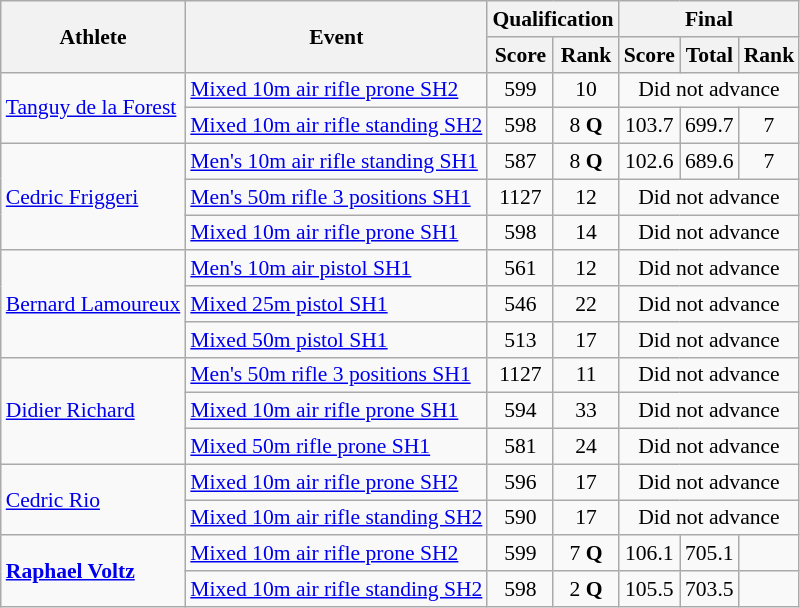<table class=wikitable style="font-size:90%">
<tr>
<th rowspan="2">Athlete</th>
<th rowspan="2">Event</th>
<th colspan="2">Qualification</th>
<th colspan="3">Final</th>
</tr>
<tr>
<th>Score</th>
<th>Rank</th>
<th>Score</th>
<th>Total</th>
<th>Rank</th>
</tr>
<tr>
<td rowspan="2"><a href='#'>Tanguy de la Forest</a></td>
<td><a href='#'>Mixed 10m air rifle prone SH2</a></td>
<td align=center>599</td>
<td align=center>10</td>
<td align=center colspan="3">Did not advance</td>
</tr>
<tr>
<td><a href='#'>Mixed 10m air rifle standing SH2</a></td>
<td align=center>598</td>
<td align=center>8 <strong>Q</strong></td>
<td align=center>103.7</td>
<td align=center>699.7</td>
<td align=center>7</td>
</tr>
<tr>
<td rowspan="3"><a href='#'>Cedric Friggeri</a></td>
<td><a href='#'>Men's 10m air rifle standing SH1</a></td>
<td align=center>587</td>
<td align=center>8 <strong>Q</strong></td>
<td align=center>102.6</td>
<td align=center>689.6</td>
<td align=center>7</td>
</tr>
<tr>
<td><a href='#'>Men's 50m rifle 3 positions SH1</a></td>
<td align=center>1127</td>
<td align=center>12</td>
<td align=center colspan="3">Did not advance</td>
</tr>
<tr>
<td><a href='#'>Mixed 10m air rifle prone SH1</a></td>
<td align=center>598</td>
<td align=center>14</td>
<td align=center colspan="3">Did not advance</td>
</tr>
<tr>
<td rowspan="3"><a href='#'>Bernard Lamoureux</a></td>
<td><a href='#'>Men's 10m air pistol SH1</a></td>
<td align=center>561</td>
<td align=center>12</td>
<td align=center colspan="3">Did not advance</td>
</tr>
<tr>
<td><a href='#'>Mixed 25m pistol SH1</a></td>
<td align=center>546</td>
<td align=center>22</td>
<td align=center colspan="3">Did not advance</td>
</tr>
<tr>
<td><a href='#'>Mixed 50m pistol SH1</a></td>
<td align=center>513</td>
<td align=center>17</td>
<td align=center colspan="3">Did not advance</td>
</tr>
<tr>
<td rowspan="3"><a href='#'>Didier Richard</a></td>
<td><a href='#'>Men's 50m rifle 3 positions SH1</a></td>
<td align=center>1127</td>
<td align=center>11</td>
<td align=center colspan="3">Did not advance</td>
</tr>
<tr>
<td><a href='#'>Mixed 10m air rifle prone SH1</a></td>
<td align=center>594</td>
<td align=center>33</td>
<td align=center colspan="3">Did not advance</td>
</tr>
<tr>
<td><a href='#'>Mixed 50m rifle prone SH1</a></td>
<td align=center>581</td>
<td align=center>24</td>
<td align=center colspan="3">Did not advance</td>
</tr>
<tr>
<td rowspan="2"><a href='#'>Cedric Rio</a></td>
<td><a href='#'>Mixed 10m air rifle prone SH2</a></td>
<td align=center>596</td>
<td align=center>17</td>
<td align=center colspan="3">Did not advance</td>
</tr>
<tr>
<td><a href='#'>Mixed 10m air rifle standing SH2</a></td>
<td align=center>590</td>
<td align=center>17</td>
<td align=center colspan="3">Did not advance</td>
</tr>
<tr>
<td rowspan="2"><strong><a href='#'>Raphael Voltz</a></strong></td>
<td><a href='#'>Mixed 10m air rifle prone SH2</a></td>
<td align=center>599</td>
<td align=center>7 <strong>Q</strong></td>
<td align=center>106.1</td>
<td align=center>705.1</td>
<td align=center></td>
</tr>
<tr>
<td><a href='#'>Mixed 10m air rifle standing SH2</a></td>
<td align=center>598</td>
<td align=center>2 <strong>Q</strong></td>
<td align=center>105.5</td>
<td align=center>703.5</td>
<td align=center></td>
</tr>
</table>
